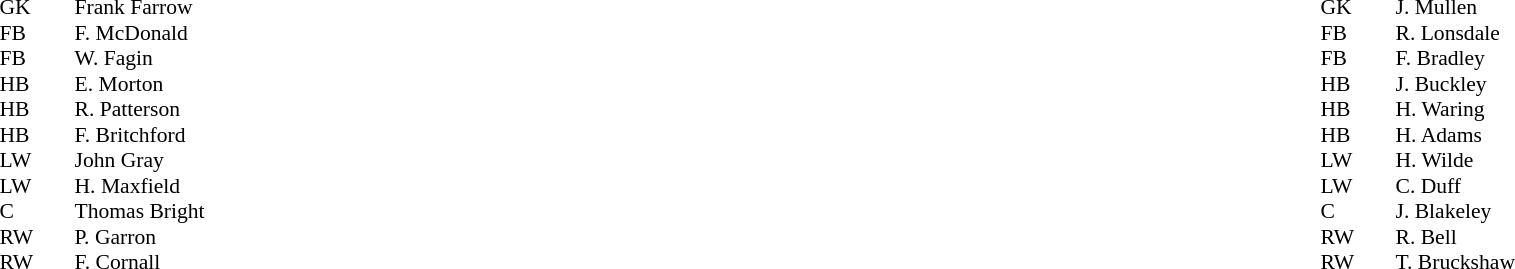<table width="100%">
<tr>
<td valign="top" width="50%"><br><table style="font-size: 90%" cellspacing="0" cellpadding="0">
<tr>
<th width=25></th>
<th width=25></th>
</tr>
<tr>
<td>GK</td>
<td></td>
<td>Frank Farrow</td>
</tr>
<tr>
<td>FB</td>
<td></td>
<td>F. McDonald</td>
</tr>
<tr>
<td>FB</td>
<td></td>
<td>W. Fagin</td>
</tr>
<tr>
<td>HB</td>
<td></td>
<td>E. Morton</td>
</tr>
<tr>
<td>HB</td>
<td></td>
<td>R. Patterson</td>
</tr>
<tr>
<td>HB</td>
<td></td>
<td>F. Britchford</td>
</tr>
<tr>
<td>LW</td>
<td></td>
<td>John Gray</td>
</tr>
<tr>
<td>LW</td>
<td></td>
<td>H. Maxfield</td>
</tr>
<tr>
<td>C</td>
<td></td>
<td>Thomas Bright</td>
</tr>
<tr>
<td>RW</td>
<td></td>
<td>P. Garron</td>
</tr>
<tr>
<td>RW</td>
<td></td>
<td>F. Cornall</td>
</tr>
<tr>
<td colspan=3></td>
</tr>
<tr>
<td colspan=3></td>
</tr>
<tr>
<td colspan=4></td>
</tr>
</table>
</td>
<td valign="top"></td>
<td valign="top" width="50%"><br><table style="font-size: 90%" cellspacing="0" cellpadding="0" align=center>
<tr>
<th width=25></th>
<th width=25></th>
</tr>
<tr>
<td>GK</td>
<td></td>
<td>J. Mullen</td>
</tr>
<tr>
<td>FB</td>
<td></td>
<td>R. Lonsdale</td>
</tr>
<tr>
<td>FB</td>
<td></td>
<td>F. Bradley</td>
</tr>
<tr>
<td>HB</td>
<td></td>
<td>J. Buckley</td>
</tr>
<tr>
<td>HB</td>
<td></td>
<td>H. Waring</td>
</tr>
<tr>
<td>HB</td>
<td></td>
<td>H. Adams</td>
</tr>
<tr>
<td>LW</td>
<td></td>
<td>H. Wilde</td>
</tr>
<tr>
<td>LW</td>
<td></td>
<td>C. Duff</td>
</tr>
<tr>
<td>C</td>
<td></td>
<td>J. Blakeley</td>
</tr>
<tr>
<td>RW</td>
<td></td>
<td>R. Bell</td>
</tr>
<tr>
<td>RW</td>
<td></td>
<td>T. Bruckshaw</td>
</tr>
<tr>
<td colspan=3></td>
</tr>
<tr>
<td colspan=3></td>
</tr>
<tr>
<td colspan=4></td>
</tr>
</table>
</td>
</tr>
</table>
